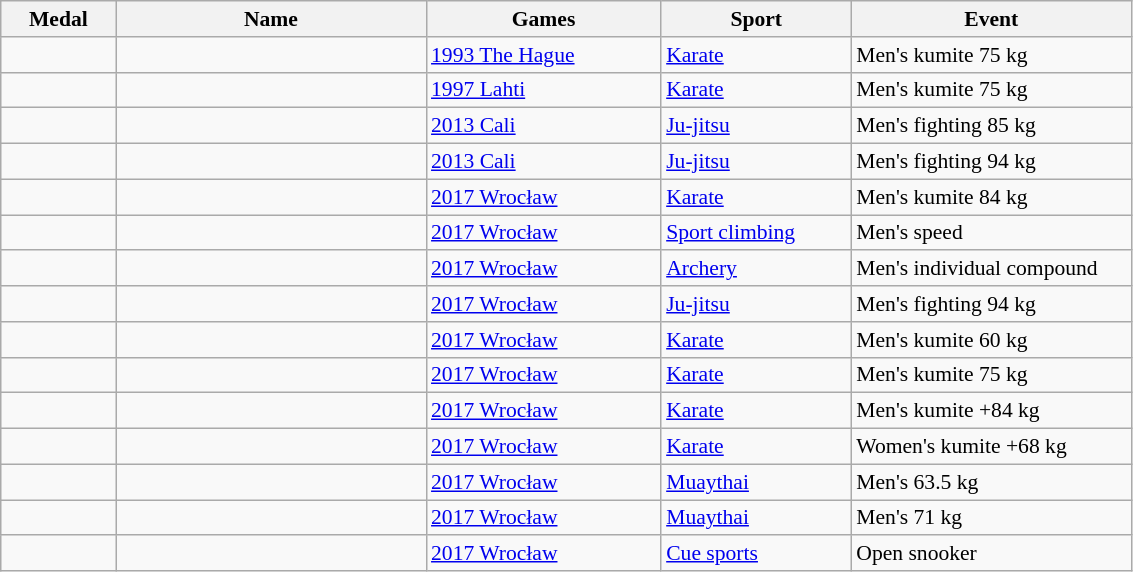<table class="wikitable sortable" style="font-size:90%">
<tr>
<th width="70">Medal</th>
<th width="200">Name</th>
<th width="150">Games</th>
<th width="120">Sport</th>
<th width="180">Event</th>
</tr>
<tr>
<td></td>
<td></td>
<td><a href='#'>1993 The Hague</a></td>
<td><a href='#'>Karate</a></td>
<td>Men's kumite 75 kg</td>
</tr>
<tr>
<td></td>
<td></td>
<td><a href='#'>1997 Lahti</a></td>
<td><a href='#'>Karate</a></td>
<td>Men's kumite 75 kg</td>
</tr>
<tr>
<td></td>
<td></td>
<td><a href='#'>2013 Cali</a></td>
<td><a href='#'>Ju-jitsu</a></td>
<td>Men's fighting 85 kg</td>
</tr>
<tr>
<td></td>
<td></td>
<td><a href='#'>2013 Cali</a></td>
<td><a href='#'>Ju-jitsu</a></td>
<td>Men's fighting 94 kg</td>
</tr>
<tr>
<td></td>
<td></td>
<td><a href='#'>2017 Wrocław</a></td>
<td><a href='#'>Karate</a></td>
<td>Men's kumite 84 kg</td>
</tr>
<tr>
<td></td>
<td></td>
<td><a href='#'>2017 Wrocław</a></td>
<td><a href='#'>Sport climbing</a></td>
<td>Men's speed</td>
</tr>
<tr>
<td></td>
<td></td>
<td><a href='#'>2017 Wrocław</a></td>
<td><a href='#'>Archery</a></td>
<td>Men's individual compound</td>
</tr>
<tr>
<td></td>
<td></td>
<td><a href='#'>2017 Wrocław</a></td>
<td><a href='#'>Ju-jitsu</a></td>
<td>Men's fighting 94 kg</td>
</tr>
<tr>
<td></td>
<td></td>
<td><a href='#'>2017 Wrocław</a></td>
<td><a href='#'>Karate</a></td>
<td>Men's kumite 60 kg</td>
</tr>
<tr>
<td></td>
<td></td>
<td><a href='#'>2017 Wrocław</a></td>
<td><a href='#'>Karate</a></td>
<td>Men's kumite 75 kg</td>
</tr>
<tr>
<td></td>
<td></td>
<td><a href='#'>2017 Wrocław</a></td>
<td><a href='#'>Karate</a></td>
<td>Men's kumite +84 kg</td>
</tr>
<tr>
<td></td>
<td></td>
<td><a href='#'>2017 Wrocław</a></td>
<td><a href='#'>Karate</a></td>
<td>Women's kumite +68 kg</td>
</tr>
<tr>
<td></td>
<td></td>
<td><a href='#'>2017 Wrocław</a></td>
<td><a href='#'>Muaythai</a></td>
<td>Men's 63.5 kg</td>
</tr>
<tr>
<td></td>
<td></td>
<td><a href='#'>2017 Wrocław</a></td>
<td><a href='#'>Muaythai</a></td>
<td>Men's 71 kg</td>
</tr>
<tr>
<td></td>
<td></td>
<td><a href='#'>2017 Wrocław</a></td>
<td><a href='#'>Cue sports</a></td>
<td>Open snooker</td>
</tr>
</table>
